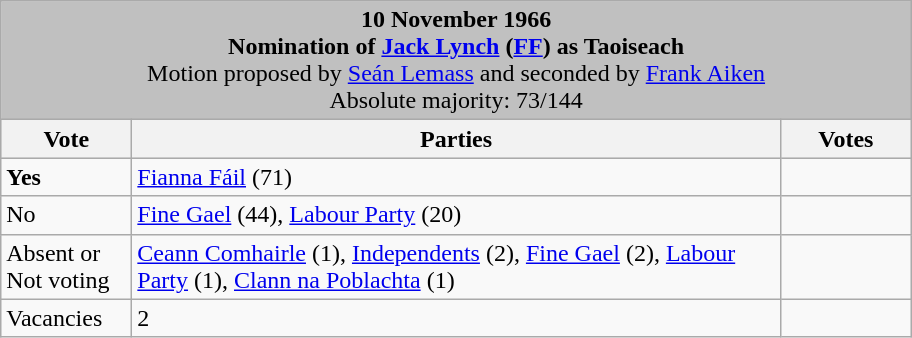<table class="wikitable">
<tr>
<td colspan="3" bgcolor="#C0C0C0" align="center"><strong>10 November 1966<br>Nomination of <a href='#'>Jack Lynch</a> (<a href='#'>FF</a>) as Taoiseach</strong><br>Motion proposed by <a href='#'>Seán Lemass</a> and seconded by <a href='#'>Frank Aiken</a><br>Absolute majority: 73/144</td>
</tr>
<tr bgcolor="#D8D8D8">
<th width=80px>Vote</th>
<th width=425px>Parties</th>
<th width=80px>Votes</th>
</tr>
<tr>
<td> <strong>Yes</strong></td>
<td><a href='#'>Fianna Fáil</a> (71)</td>
<td></td>
</tr>
<tr>
<td>No</td>
<td><a href='#'>Fine Gael</a> (44), <a href='#'>Labour Party</a> (20)</td>
<td></td>
</tr>
<tr>
<td>Absent or<br>Not voting</td>
<td><a href='#'>Ceann Comhairle</a> (1), <a href='#'>Independents</a> (2), <a href='#'>Fine Gael</a> (2), <a href='#'>Labour Party</a> (1), <a href='#'>Clann na Poblachta</a> (1)</td>
<td></td>
</tr>
<tr>
<td>Vacancies</td>
<td>2</td>
<td></td>
</tr>
</table>
